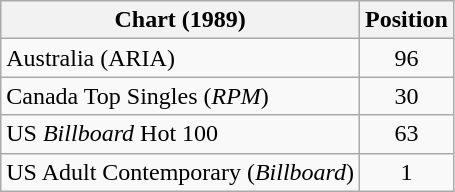<table class="wikitable sortable">
<tr>
<th>Chart (1989)</th>
<th>Position</th>
</tr>
<tr>
<td>Australia (ARIA)</td>
<td style="text-align:center;">96</td>
</tr>
<tr>
<td>Canada Top Singles (<em>RPM</em>)</td>
<td style="text-align:center;">30</td>
</tr>
<tr>
<td>US <em>Billboard</em> Hot 100</td>
<td style="text-align:center;">63</td>
</tr>
<tr>
<td>US Adult Contemporary (<em>Billboard</em>)</td>
<td style="text-align:center;">1</td>
</tr>
</table>
